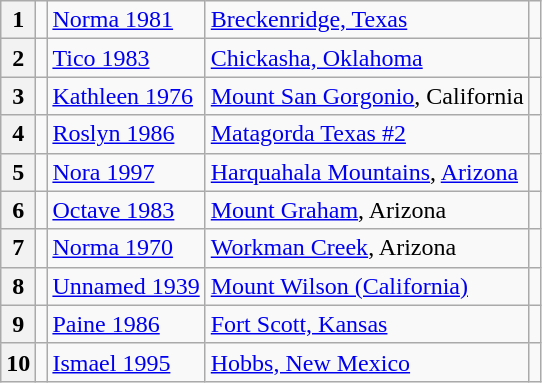<table class="wikitable">
<tr>
<th scope="row">1</th>
<td></td>
<td><a href='#'>Norma 1981</a></td>
<td><a href='#'>Breckenridge, Texas</a></td>
<td></td>
</tr>
<tr>
<th scope="row">2</th>
<td></td>
<td><a href='#'>Tico 1983</a></td>
<td><a href='#'>Chickasha, Oklahoma</a></td>
<td></td>
</tr>
<tr>
<th scope="row">3</th>
<td></td>
<td><a href='#'>Kathleen 1976</a></td>
<td><a href='#'>Mount San Gorgonio</a>, California</td>
<td></td>
</tr>
<tr>
<th scope="row">4</th>
<td></td>
<td><a href='#'>Roslyn 1986</a></td>
<td><a href='#'>Matagorda Texas #2</a></td>
<td></td>
</tr>
<tr>
<th scope="row">5</th>
<td></td>
<td><a href='#'>Nora 1997</a></td>
<td><a href='#'>Harquahala Mountains</a>, <a href='#'>Arizona</a></td>
<td></td>
</tr>
<tr>
<th scope="row">6</th>
<td></td>
<td><a href='#'>Octave 1983</a></td>
<td><a href='#'>Mount Graham</a>, Arizona</td>
<td></td>
</tr>
<tr>
<th scope="row">7</th>
<td></td>
<td><a href='#'>Norma 1970</a></td>
<td><a href='#'>Workman Creek</a>, Arizona</td>
<td></td>
</tr>
<tr>
<th scope="row">8</th>
<td></td>
<td><a href='#'>Unnamed 1939</a></td>
<td><a href='#'>Mount Wilson (California)</a></td>
<td></td>
</tr>
<tr>
<th scope="row">9</th>
<td></td>
<td><a href='#'>Paine 1986</a></td>
<td><a href='#'>Fort Scott, Kansas</a></td>
<td></td>
</tr>
<tr>
<th scope="row">10</th>
<td></td>
<td><a href='#'>Ismael 1995</a></td>
<td><a href='#'>Hobbs, New Mexico</a></td>
<td></td>
</tr>
</table>
